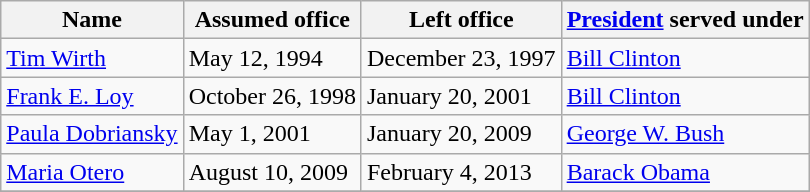<table class="wikitable">
<tr>
<th>Name</th>
<th>Assumed office</th>
<th>Left office</th>
<th><a href='#'>President</a> served under</th>
</tr>
<tr>
<td><a href='#'>Tim Wirth</a></td>
<td>May 12, 1994</td>
<td>December 23, 1997</td>
<td><a href='#'>Bill Clinton</a></td>
</tr>
<tr>
<td><a href='#'>Frank E. Loy</a></td>
<td>October 26, 1998</td>
<td>January 20, 2001</td>
<td><a href='#'>Bill Clinton</a></td>
</tr>
<tr>
<td><a href='#'>Paula Dobriansky</a></td>
<td>May 1, 2001</td>
<td>January 20, 2009</td>
<td><a href='#'>George W. Bush</a></td>
</tr>
<tr>
<td><a href='#'>Maria Otero</a></td>
<td>August 10, 2009</td>
<td>February 4, 2013</td>
<td><a href='#'>Barack Obama</a></td>
</tr>
<tr>
</tr>
</table>
